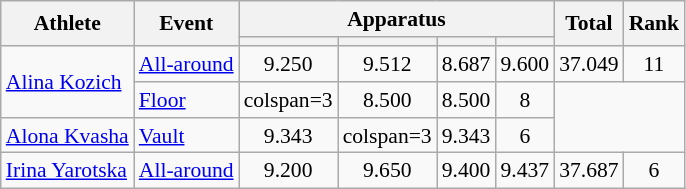<table class="wikitable" style="font-size:90%">
<tr>
<th rowspan=2>Athlete</th>
<th rowspan=2>Event</th>
<th colspan =4>Apparatus</th>
<th rowspan=2>Total</th>
<th rowspan=2>Rank</th>
</tr>
<tr style="font-size:95%">
<th></th>
<th></th>
<th></th>
<th></th>
</tr>
<tr align=center>
<td align=left rowspan=2><a href='#'>Alina Kozich</a></td>
<td align=left><a href='#'>All-around</a></td>
<td>9.250</td>
<td>9.512</td>
<td>8.687</td>
<td>9.600</td>
<td>37.049</td>
<td>11</td>
</tr>
<tr align=center>
<td align=left><a href='#'>Floor</a></td>
<td>colspan=3 </td>
<td>8.500</td>
<td>8.500</td>
<td>8</td>
</tr>
<tr align=center>
<td align=left><a href='#'>Alona Kvasha</a></td>
<td align=left><a href='#'>Vault</a></td>
<td>9.343</td>
<td>colspan=3 </td>
<td>9.343</td>
<td>6</td>
</tr>
<tr align=center>
<td align=left><a href='#'>Irina Yarotska</a></td>
<td align=left><a href='#'>All-around</a></td>
<td>9.200</td>
<td>9.650</td>
<td>9.400</td>
<td>9.437</td>
<td>37.687</td>
<td>6</td>
</tr>
</table>
